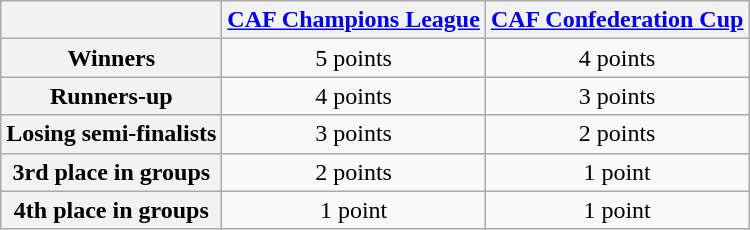<table Class="wikitable" style="text-align: center;">
<tr>
<th></th>
<th><a href='#'>CAF Champions League</a></th>
<th><a href='#'>CAF Confederation Cup</a></th>
</tr>
<tr>
<th>Winners</th>
<td>5 points</td>
<td>4 points</td>
</tr>
<tr>
<th>Runners-up</th>
<td>4 points</td>
<td>3 points</td>
</tr>
<tr>
<th>Losing semi-finalists</th>
<td>3 points</td>
<td>2 points</td>
</tr>
<tr>
<th>3rd place in groups</th>
<td>2 points</td>
<td>1 point</td>
</tr>
<tr>
<th>4th place in groups</th>
<td>1 point</td>
<td>1 point</td>
</tr>
</table>
